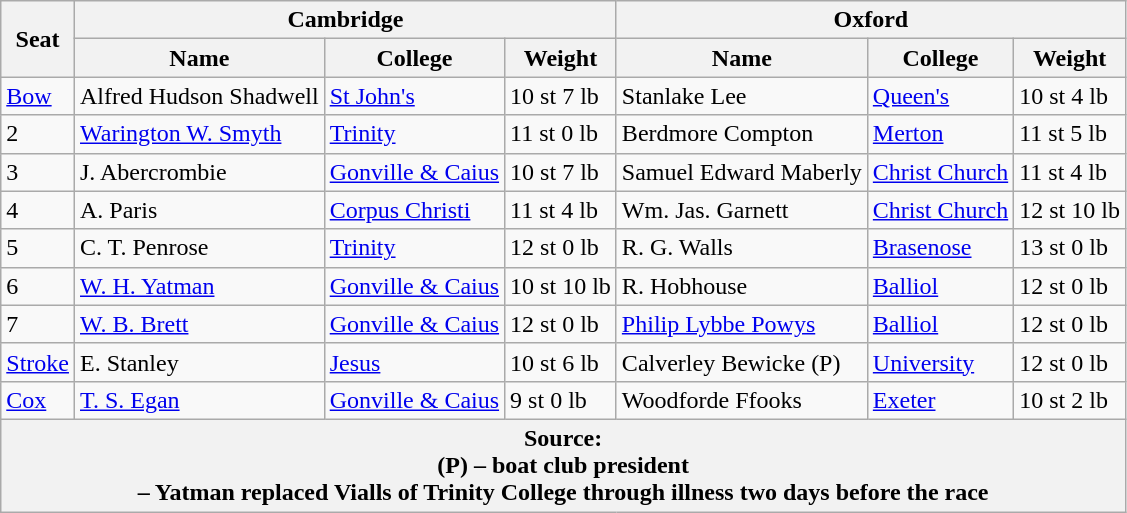<table class=wikitable>
<tr>
<th rowspan="2">Seat</th>
<th colspan="3">Cambridge <br> </th>
<th colspan="3">Oxford <br> </th>
</tr>
<tr>
<th>Name</th>
<th>College</th>
<th>Weight</th>
<th>Name</th>
<th>College</th>
<th>Weight</th>
</tr>
<tr>
<td><a href='#'>Bow</a></td>
<td>Alfred Hudson Shadwell</td>
<td><a href='#'>St John's</a></td>
<td>10 st 7 lb</td>
<td>Stanlake Lee</td>
<td><a href='#'>Queen's</a></td>
<td>10 st 4 lb</td>
</tr>
<tr>
<td>2</td>
<td><a href='#'>Warington W. Smyth</a></td>
<td><a href='#'>Trinity</a></td>
<td>11 st 0 lb</td>
<td>Berdmore Compton</td>
<td><a href='#'>Merton</a></td>
<td>11 st 5 lb</td>
</tr>
<tr>
<td>3</td>
<td>J. Abercrombie</td>
<td><a href='#'>Gonville & Caius</a></td>
<td>10 st 7 lb</td>
<td>Samuel Edward Maberly</td>
<td><a href='#'>Christ Church</a></td>
<td>11 st 4 lb</td>
</tr>
<tr>
<td>4</td>
<td>A. Paris</td>
<td><a href='#'>Corpus Christi</a></td>
<td>11 st 4 lb</td>
<td>Wm. Jas. Garnett</td>
<td><a href='#'>Christ Church</a></td>
<td>12 st 10 lb</td>
</tr>
<tr>
<td>5</td>
<td>C. T. Penrose</td>
<td><a href='#'>Trinity</a></td>
<td>12 st 0 lb</td>
<td>R. G. Walls</td>
<td><a href='#'>Brasenose</a></td>
<td>13 st 0 lb</td>
</tr>
<tr>
<td>6</td>
<td><a href='#'>W. H. Yatman</a> </td>
<td><a href='#'>Gonville & Caius</a></td>
<td>10 st 10 lb</td>
<td>R. Hobhouse</td>
<td><a href='#'>Balliol</a></td>
<td>12 st 0 lb</td>
</tr>
<tr>
<td>7</td>
<td><a href='#'>W. B. Brett</a></td>
<td><a href='#'>Gonville & Caius</a></td>
<td>12 st 0 lb</td>
<td><a href='#'>Philip Lybbe Powys</a></td>
<td><a href='#'>Balliol</a></td>
<td>12 st 0 lb</td>
</tr>
<tr>
<td><a href='#'>Stroke</a></td>
<td>E. Stanley</td>
<td><a href='#'>Jesus</a></td>
<td>10 st 6 lb</td>
<td>Calverley Bewicke (P)</td>
<td><a href='#'>University</a></td>
<td>12 st 0 lb</td>
</tr>
<tr>
<td><a href='#'>Cox</a></td>
<td><a href='#'>T. S. Egan</a></td>
<td><a href='#'>Gonville & Caius</a></td>
<td>9 st 0 lb</td>
<td>Woodforde Ffooks</td>
<td><a href='#'>Exeter</a></td>
<td>10 st 2 lb</td>
</tr>
<tr>
<th colspan=7>Source:<br>(P) – boat club president<br> – Yatman replaced Vialls of Trinity College through illness two days before the race</th>
</tr>
</table>
